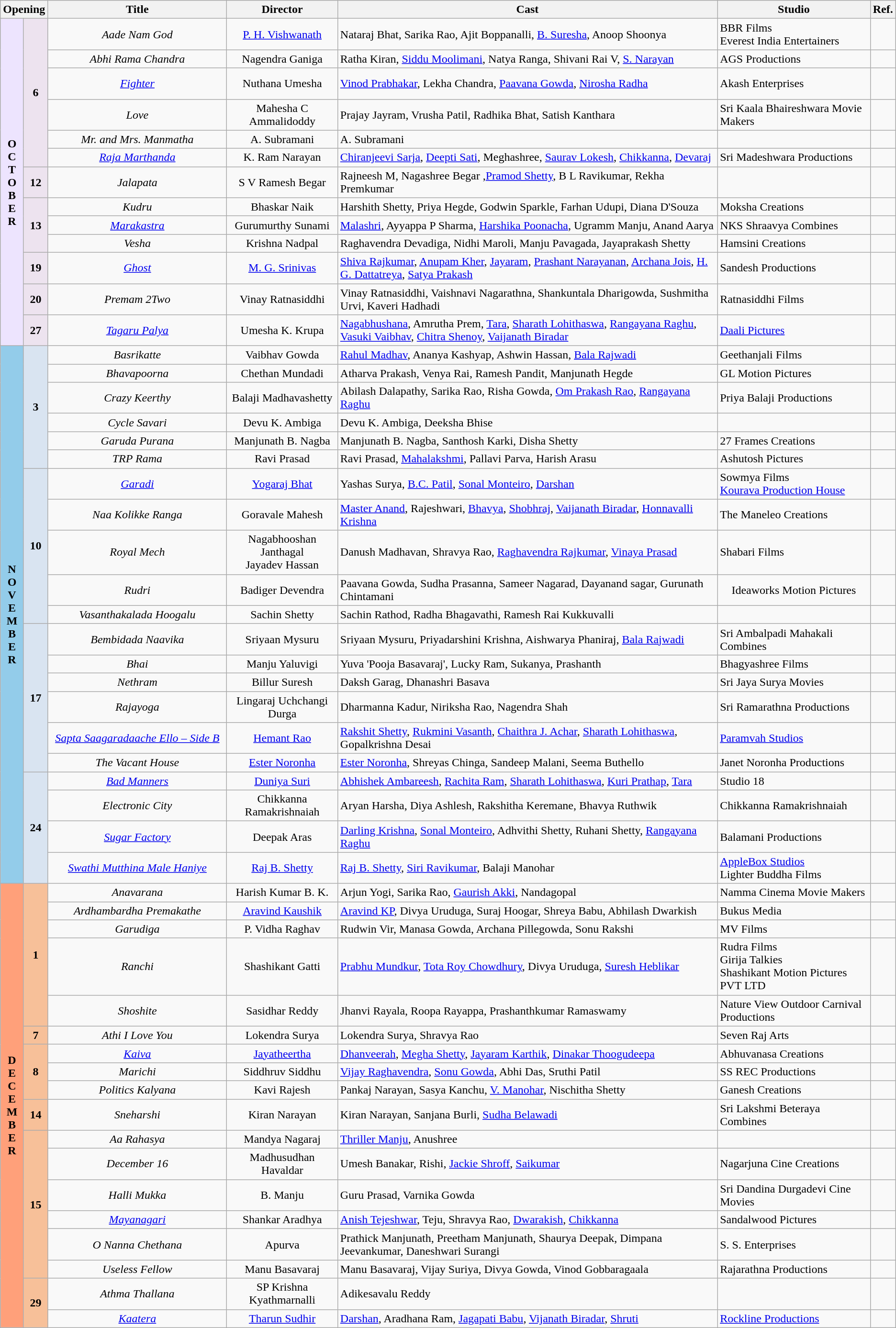<table class="wikitable sortable">
<tr>
<th colspan="2">Opening</th>
<th style="width:20%;">Title</th>
<th>Director</th>
<th>Cast</th>
<th>Studio</th>
<th>Ref.</th>
</tr>
<tr>
<td rowspan="13" style="text-align:center; background:#ede4fe; textcolor:#000;"><strong>O<br>C<br>T<br>O<br>B<br>E<br>R</strong></td>
<td rowspan="6" style="text-align:center;background:#ede3ef;"><strong>6</strong></td>
<td align="center"><em>Aade Nam God</em></td>
<td align="center"><a href='#'>P. H. Vishwanath</a></td>
<td>Nataraj Bhat, Sarika Rao, Ajit Boppanalli, <a href='#'>B. Suresha</a>, Anoop Shoonya</td>
<td>BBR Films<br>Everest India Entertainers</td>
<td align="center"></td>
</tr>
<tr>
<td align="center"><em>Abhi Rama Chandra</em></td>
<td align="center">Nagendra Ganiga</td>
<td>Ratha Kiran, <a href='#'>Siddu Moolimani</a>, Natya Ranga, Shivani Rai V, <a href='#'>S. Narayan</a></td>
<td>AGS Productions</td>
<td align="center"></td>
</tr>
<tr>
<td align="center"><em><a href='#'>Fighter</a></em></td>
<td align="center">Nuthana Umesha</td>
<td><a href='#'>Vinod Prabhakar</a>, Lekha Chandra, <a href='#'>Paavana Gowda</a>, <a href='#'>Nirosha Radha</a></td>
<td>Akash Enterprises</td>
<td align="center"><br><br></td>
</tr>
<tr>
<td align="center"><em>Love</em></td>
<td align="center">Mahesha C Ammalidoddy</td>
<td>Prajay Jayram, Vrusha Patil, Radhika Bhat, Satish Kanthara</td>
<td>Sri Kaala Bhaireshwara Movie Makers</td>
<td align="center"></td>
</tr>
<tr>
<td align="center"><em>Mr. and Mrs. Manmatha</em></td>
<td align="center">A. Subramani</td>
<td>A. Subramani</td>
<td></td>
<td align="center"></td>
</tr>
<tr>
<td align="center"><em><a href='#'>Raja Marthanda</a></em></td>
<td align="center">K. Ram Narayan</td>
<td><a href='#'>Chiranjeevi Sarja</a>, <a href='#'>Deepti Sati</a>, Meghashree, <a href='#'>Saurav Lokesh</a>, <a href='#'>Chikkanna</a>, <a href='#'>Devaraj</a></td>
<td>Sri Madeshwara Productions</td>
<td align="center"></td>
</tr>
<tr>
<td rowspan="1" style="text-align:center;background:#ede3ef;"><strong>12</strong></td>
<td align="center"><em>Jalapata</em></td>
<td align="center">S V Ramesh Begar</td>
<td>Rajneesh M, Nagashree Begar ,<a href='#'>Pramod Shetty</a>, B L Ravikumar, Rekha Premkumar</td>
<td></td>
<td align="center"></td>
</tr>
<tr>
<td rowspan="3" style="text-align:center;background:#ede3ef;"><strong>13</strong></td>
<td align="center"><em>Kudru</em></td>
<td align="center">Bhaskar Naik</td>
<td>Harshith Shetty, Priya Hegde, Godwin Sparkle, Farhan Udupi, Diana D'Souza</td>
<td>Moksha Creations</td>
<td align="center"></td>
</tr>
<tr>
<td align="center"><em><a href='#'>Marakastra</a></em></td>
<td align="center">Gurumurthy Sunami</td>
<td><a href='#'>Malashri</a>, Ayyappa P Sharma, <a href='#'>Harshika Poonacha</a>, Ugramm Manju, Anand Aarya</td>
<td>NKS Shraavya Combines</td>
<td align="center"></td>
</tr>
<tr>
<td align="center"><em>Vesha</em></td>
<td align="center">Krishna Nadpal</td>
<td>Raghavendra Devadiga, Nidhi Maroli, Manju Pavagada, Jayaprakash Shetty</td>
<td>Hamsini Creations</td>
<td align="center"></td>
</tr>
<tr>
<td rowspan="1" style="text-align:center;background:#ede3ef;"><strong>19</strong></td>
<td align="center"><em><a href='#'>Ghost</a></em></td>
<td align="center"><a href='#'>M. G. Srinivas</a></td>
<td><a href='#'>Shiva Rajkumar</a>, <a href='#'>Anupam Kher</a>, <a href='#'>Jayaram</a>, <a href='#'>Prashant Narayanan</a>, <a href='#'>Archana Jois</a>, <a href='#'>H. G. Dattatreya</a>, <a href='#'>Satya Prakash</a></td>
<td>Sandesh Productions</td>
<td align="center"></td>
</tr>
<tr>
<td rowspan="1" style="text-align:center;background:#ede3ef;"><strong>20</strong></td>
<td align="center"><em>Premam 2Two</em></td>
<td align="center">Vinay Ratnasiddhi</td>
<td>Vinay Ratnasiddhi, Vaishnavi Nagarathna, Shankuntala Dharigowda, Sushmitha Urvi, Kaveri Hadhadi</td>
<td>Ratnasiddhi Films</td>
<td align="center"></td>
</tr>
<tr>
<td rowspan="1" style="text-align:center;background:#ede3ef;"><strong>27</strong></td>
<td align="center"><em><a href='#'>Tagaru Palya</a></em></td>
<td align="center">Umesha K. Krupa</td>
<td><a href='#'>Nagabhushana</a>, Amrutha Prem, <a href='#'>Tara</a>, <a href='#'>Sharath Lohithaswa</a>, <a href='#'>Rangayana Raghu</a>, <a href='#'>Vasuki Vaibhav</a>, <a href='#'>Chitra Shenoy</a>, <a href='#'>Vaijanath Biradar</a></td>
<td><a href='#'>Daali Pictures</a></td>
<td align="center"></td>
</tr>
<tr>
<td rowspan="21" style="text-align:center; background:#93CCEA; textcolor:#000;"><strong>N<br>O<br>V<br>E<br>M<br>B<br>E<br>R</strong></td>
<td rowspan="6" style="text-align:center;background:#d9e4f1;"><strong>3</strong></td>
<td align="center"><em>Basrikatte</em></td>
<td align="center">Vaibhav Gowda</td>
<td><a href='#'>Rahul Madhav</a>, Ananya Kashyap, Ashwin Hassan, <a href='#'>Bala Rajwadi</a></td>
<td>Geethanjali Films</td>
<td align="center"></td>
</tr>
<tr>
<td align="center"><em>Bhavapoorna</em></td>
<td align="center">Chethan Mundadi</td>
<td>Atharva Prakash, Venya Rai, Ramesh Pandit, Manjunath Hegde</td>
<td>GL Motion Pictures</td>
<td align="center"></td>
</tr>
<tr>
<td align="center"><em>Crazy Keerthy</em></td>
<td align="center">Balaji Madhavashetty</td>
<td>Abilash Dalapathy, Sarika Rao, Risha Gowda, <a href='#'>Om Prakash Rao</a>, <a href='#'>Rangayana Raghu</a></td>
<td>Priya Balaji Productions</td>
<td align="center"></td>
</tr>
<tr>
<td align="center"><em>Cycle Savari</em></td>
<td align="center">Devu K. Ambiga</td>
<td>Devu K. Ambiga, Deeksha Bhise</td>
<td></td>
<td align="center"></td>
</tr>
<tr>
<td align="center"><em>Garuda Purana</em></td>
<td align="center">Manjunath B. Nagba</td>
<td>Manjunath B. Nagba, Santhosh Karki, Disha Shetty</td>
<td>27 Frames Creations</td>
<td align="center"></td>
</tr>
<tr>
<td align="center"><em>TRP Rama</em></td>
<td align="center">Ravi Prasad</td>
<td>Ravi Prasad, <a href='#'>Mahalakshmi</a>, Pallavi Parva, Harish Arasu</td>
<td>Ashutosh Pictures</td>
<td align="center"></td>
</tr>
<tr>
<td rowspan="5" style="text-align:center;background:#d9e4f1;"><strong>10</strong></td>
<td align="center"><em><a href='#'>Garadi</a></em></td>
<td align="center"><a href='#'>Yogaraj Bhat</a></td>
<td>Yashas Surya, <a href='#'>B.C. Patil</a>, <a href='#'>Sonal Monteiro</a>, <a href='#'>Darshan</a></td>
<td>Sowmya Films<br><a href='#'>Kourava Production House</a></td>
<td align="center"></td>
</tr>
<tr>
<td align="center"><em>Naa Kolikke Ranga</em></td>
<td align="center">Goravale Mahesh</td>
<td><a href='#'>Master Anand</a>, Rajeshwari, <a href='#'>Bhavya</a>, <a href='#'>Shobhraj</a>, <a href='#'>Vaijanath Biradar</a>, <a href='#'>Honnavalli Krishna</a></td>
<td>The Maneleo Creations</td>
<td align="center"></td>
</tr>
<tr>
<td align="center"><em>Royal Mech</em></td>
<td align="center">Nagabhooshan Janthagal <br> Jayadev Hassan</td>
<td>Danush Madhavan, Shravya Rao, <a href='#'>Raghavendra Rajkumar</a>, <a href='#'>Vinaya Prasad</a></td>
<td>Shabari Films</td>
<td align="center"></td>
</tr>
<tr>
<td align="center"><em>Rudri</em></td>
<td align="center">Badiger Devendra</td>
<td>Paavana Gowda, Sudha Prasanna, Sameer Nagarad, Dayanand sagar, Gurunath Chintamani</td>
<td align="center">Ideaworks Motion Pictures</td>
<td align="center"></td>
</tr>
<tr>
<td align="center"><em>Vasanthakalada Hoogalu</em></td>
<td align="center">Sachin Shetty</td>
<td>Sachin Rathod, Radha Bhagavathi, Ramesh Rai Kukkuvalli</td>
<td align ="center"></td>
<td align="center"></td>
</tr>
<tr>
<td rowspan="6" style="text-align:center;background:#d9e4f1;"><strong>17</strong></td>
<td align="center"><em>Bembidada Naavika</em></td>
<td align="center">Sriyaan Mysuru</td>
<td>Sriyaan Mysuru, Priyadarshini Krishna, Aishwarya Phaniraj, <a href='#'>Bala Rajwadi</a></td>
<td>Sri Ambalpadi Mahakali Combines</td>
<td align="center"></td>
</tr>
<tr>
<td align="center"><em>Bhai</em></td>
<td align="center">Manju Yaluvigi</td>
<td>Yuva 'Pooja Basavaraj', Lucky Ram, Sukanya, Prashanth</td>
<td>Bhagyashree Films</td>
<td align="center"></td>
</tr>
<tr>
<td align="center"><em>Nethram</em></td>
<td align="center">Billur Suresh</td>
<td>Daksh Garag, Dhanashri Basava</td>
<td>Sri Jaya Surya Movies</td>
<td align="center"></td>
</tr>
<tr>
<td align="center"><em>Rajayoga</em></td>
<td align="center">Lingaraj Uchchangi Durga</td>
<td>Dharmanna Kadur, Niriksha Rao, Nagendra Shah</td>
<td>Sri Ramarathna Productions</td>
<td align="center"></td>
</tr>
<tr>
<td align="center"><em><a href='#'>Sapta Saagaradaache Ello – Side B</a></em></td>
<td align="center"><a href='#'>Hemant Rao</a></td>
<td><a href='#'>Rakshit Shetty</a>, <a href='#'>Rukmini Vasanth</a>, <a href='#'>Chaithra J. Achar</a>, <a href='#'>Sharath Lohithaswa</a>, Gopalkrishna Desai</td>
<td><a href='#'>Paramvah Studios</a></td>
<td align="center"></td>
</tr>
<tr>
<td align="center"><em>The Vacant House</em></td>
<td align="center"><a href='#'>Ester Noronha</a></td>
<td><a href='#'>Ester Noronha</a>, Shreyas Chinga, Sandeep Malani, Seema Buthello</td>
<td>Janet Noronha Productions</td>
<td align="center"></td>
</tr>
<tr>
<td rowspan="4" style="text-align:center;background:#d9e4f1;"><strong>24</strong></td>
<td align="center"><em><a href='#'>Bad Manners</a></em></td>
<td align="center"><a href='#'>Duniya Suri</a></td>
<td><a href='#'>Abhishek Ambareesh</a>, <a href='#'>Rachita Ram</a>, <a href='#'>Sharath Lohithaswa</a>, <a href='#'>Kuri Prathap</a>, <a href='#'>Tara</a></td>
<td>Studio 18</td>
<td align="center"></td>
</tr>
<tr>
<td align="center"><em>Electronic City</em></td>
<td align="center">Chikkanna Ramakrishnaiah</td>
<td>Aryan Harsha, Diya Ashlesh, Rakshitha Keremane, Bhavya Ruthwik</td>
<td>Chikkanna Ramakrishnaiah</td>
<td align="center"></td>
</tr>
<tr>
<td align="center"><em><a href='#'>Sugar Factory</a></em></td>
<td align="center">Deepak Aras</td>
<td><a href='#'>Darling Krishna</a>, <a href='#'>Sonal Monteiro</a>, Adhvithi Shetty, Ruhani Shetty, <a href='#'>Rangayana Raghu</a></td>
<td>Balamani Productions</td>
<td align="center"></td>
</tr>
<tr>
<td align="center"><em><a href='#'>Swathi Mutthina Male Haniye</a></em></td>
<td align="center"><a href='#'>Raj B. Shetty</a></td>
<td><a href='#'>Raj B. Shetty</a>, <a href='#'>Siri Ravikumar</a>, Balaji Manohar</td>
<td><a href='#'>AppleBox Studios</a> <br> Lighter Buddha Films</td>
<td align="center"></td>
</tr>
<tr>
<td rowspan="19" style="text-align:center; background:#ffa07a; textcolor:#000;"><strong>D<br>E<br>C<br>E<br>M<br>B<br>E<br>R</strong></td>
<td rowspan="5" style="text-align:center; textcolor:#000;background:#F7C099;"><strong>1</strong></td>
<td align="center"><em>Anavarana</em></td>
<td align="center">Harish Kumar B. K.</td>
<td>Arjun Yogi, Sarika Rao, <a href='#'>Gaurish Akki</a>, Nandagopal</td>
<td>Namma Cinema Movie Makers</td>
<td align="center"></td>
</tr>
<tr>
<td style="text-align:center;"><em>Ardhambardha Premakathe</em></td>
<td style="text-align:center;"><a href='#'>Aravind Kaushik</a></td>
<td><a href='#'>Aravind KP</a>, Divya Uruduga, Suraj Hoogar, Shreya Babu, Abhilash Dwarkish</td>
<td>Bukus Media</td>
<td style="text-align:center;"></td>
</tr>
<tr>
<td style="text-align:center;"><em>Garudiga</em></td>
<td style="text-align:center;">P. Vidha Raghav</td>
<td>Rudwin Vir, Manasa Gowda, Archana Pillegowda, Sonu Rakshi</td>
<td>MV Films</td>
<td style="text-align:center;"></td>
</tr>
<tr>
<td style="text-align:center;"><em>Ranchi</em></td>
<td style="text-align:center;">Shashikant Gatti</td>
<td><a href='#'>Prabhu Mundkur</a>, <a href='#'>Tota Roy Chowdhury</a>, Divya Uruduga, <a href='#'>Suresh Heblikar</a></td>
<td>Rudra Films<br>Girija Talkies<br>Shashikant Motion Pictures PVT LTD</td>
<td style="text-align:center;"></td>
</tr>
<tr>
<td style="text-align:center;"><em>Shoshite</em></td>
<td style="text-align:center;">Sasidhar Reddy</td>
<td>Jhanvi Rayala, Roopa Rayappa, Prashanthkumar Ramaswamy</td>
<td>Nature View Outdoor Carnival Productions</td>
<td style="text-align:center;"></td>
</tr>
<tr>
<td rowspan="1" style="text-align:center; textcolor:#000;background:#F7C099;"><strong>7</strong></td>
<td style="text-align:center;"><em>Athi I Love You</em></td>
<td style="text-align:center;">Lokendra Surya</td>
<td>Lokendra Surya, Shravya Rao</td>
<td>Seven Raj Arts</td>
<td style="text-align:center;"></td>
</tr>
<tr>
<td rowspan="3" style="text-align:center; textcolor:#000;background:#F7C099;"><strong>8</strong></td>
<td style="text-align:center;"><em><a href='#'>Kaiva</a></em></td>
<td style="text-align:center;"><a href='#'>Jayatheertha</a></td>
<td><a href='#'>Dhanveerah</a>, <a href='#'>Megha Shetty</a>, <a href='#'>Jayaram Karthik</a>, <a href='#'>Dinakar Thoogudeepa</a></td>
<td>Abhuvanasa Creations</td>
<td style="text-align:center;"></td>
</tr>
<tr>
<td style="text-align:center;"><em>Marichi</em></td>
<td style="text-align:center;">Siddhruv Siddhu</td>
<td><a href='#'>Vijay Raghavendra</a>, <a href='#'>Sonu Gowda</a>, Abhi Das, Sruthi Patil</td>
<td>SS REC Productions</td>
<td style="text-align:center;"></td>
</tr>
<tr>
<td style="text-align:center;"><em>Politics Kalyana</em></td>
<td style="text-align:center;">Kavi Rajesh</td>
<td>Pankaj Narayan, Sasya Kanchu, <a href='#'>V. Manohar</a>, Nischitha Shetty</td>
<td>Ganesh Creations</td>
<td style="text-align:center;"></td>
</tr>
<tr>
<td rowspan="1" style="text-align:center; textcolor:#000;background:#F7C099;"><strong>14</strong></td>
<td style="text-align:center;"><em>Sneharshi</em></td>
<td style="text-align:center;">Kiran Narayan</td>
<td>Kiran Narayan, Sanjana Burli, <a href='#'>Sudha Belawadi</a></td>
<td>Sri Lakshmi Beteraya Combines</td>
<td style="text-align:center;"></td>
</tr>
<tr>
<td rowspan="6" style="text-align:center; textcolor:#000;background:#F7C099;"><strong>15</strong></td>
<td style="text-align:center;"><em>Aa Rahasya</em></td>
<td style="text-align:center;">Mandya Nagaraj</td>
<td><a href='#'>Thriller Manju</a>, Anushree</td>
<td></td>
<td style="text-align:center;"></td>
</tr>
<tr>
<td style="text-align:center;"><em>December 16</em></td>
<td style="text-align:center;">Madhusudhan Havaldar</td>
<td>Umesh Banakar, Rishi, <a href='#'>Jackie Shroff</a>, <a href='#'>Saikumar</a></td>
<td>Nagarjuna Cine Creations</td>
<td style="text-align:center;"></td>
</tr>
<tr>
<td style="text-align:center;"><em>Halli Mukka</em></td>
<td style="text-align:center;">B. Manju</td>
<td>Guru Prasad, Varnika Gowda</td>
<td>Sri Dandina Durgadevi Cine Movies</td>
<td style="text-align:center;"></td>
</tr>
<tr>
<td style="text-align:center;"><em><a href='#'>Mayanagari</a></em></td>
<td style="text-align:center;">Shankar Aradhya</td>
<td><a href='#'>Anish Tejeshwar</a>, Teju, Shravya Rao, <a href='#'>Dwarakish</a>, <a href='#'>Chikkanna</a></td>
<td>Sandalwood Pictures</td>
<td style="text-align:center;"></td>
</tr>
<tr>
<td style="text-align:center;"><em>O Nanna Chethana</em></td>
<td style="text-align:center;">Apurva</td>
<td>Prathick Manjunath, Preetham Manjunath, Shaurya Deepak, Dimpana Jeevankumar, Daneshwari Surangi</td>
<td>S. S. Enterprises</td>
<td style="text-align:center;"></td>
</tr>
<tr>
<td style="text-align:center;"><em>Useless Fellow</em></td>
<td style="text-align:center;">Manu Basavaraj</td>
<td>Manu Basavaraj, Vijay Suriya, Divya Gowda, Vinod Gobbaragaala</td>
<td>Rajarathna Productions</td>
<td style="text-align:center;"></td>
</tr>
<tr>
<td rowspan="2" style="text-align:center; textcolor:#000;background:#F7C099;"><strong>29</strong></td>
<td style="text-align:center;"><em>Athma Thallana</em></td>
<td style="text-align:center;">SP Krishna Kyathmarnalli</td>
<td>Adikesavalu Reddy</td>
<td></td>
<td style="text-align:center;"></td>
</tr>
<tr>
<td style="text-align:center;"><em><a href='#'>Kaatera</a></em></td>
<td style="text-align:center;"><a href='#'>Tharun Sudhir</a></td>
<td><a href='#'>Darshan</a>, Aradhana Ram, <a href='#'>Jagapati Babu</a>, <a href='#'>Vijanath Biradar</a>, <a href='#'>Shruti</a></td>
<td><a href='#'>Rockline Productions</a></td>
<td style="text-align:center;"></td>
</tr>
</table>
